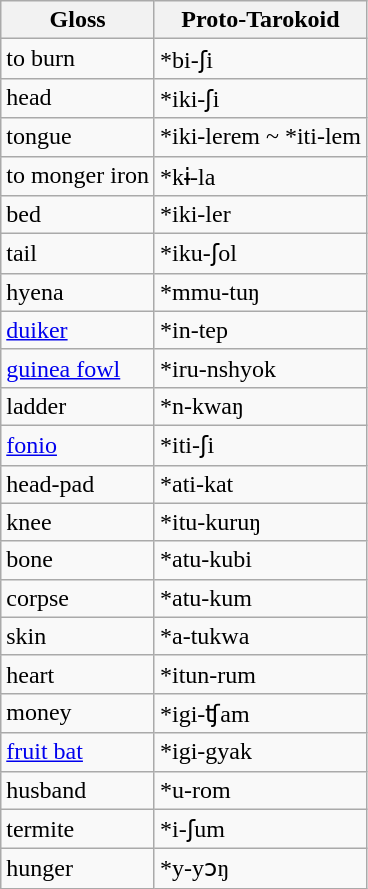<table class="wikitable sortable">
<tr>
<th>Gloss</th>
<th>Proto-Tarokoid</th>
</tr>
<tr>
<td>to burn</td>
<td>*bi-ʃi</td>
</tr>
<tr>
<td>head</td>
<td>*iki-ʃi</td>
</tr>
<tr>
<td>tongue</td>
<td>*iki-lerem ~ *iti-lem</td>
</tr>
<tr>
<td>to monger iron</td>
<td>*kɨ-la</td>
</tr>
<tr>
<td>bed</td>
<td>*iki-ler</td>
</tr>
<tr>
<td>tail</td>
<td>*iku-ʃol</td>
</tr>
<tr>
<td>hyena</td>
<td>*mmu-tuŋ</td>
</tr>
<tr>
<td><a href='#'>duiker</a></td>
<td>*in-tep</td>
</tr>
<tr>
<td><a href='#'>guinea fowl</a></td>
<td>*iru-nshyok</td>
</tr>
<tr>
<td>ladder</td>
<td>*n-kwaŋ</td>
</tr>
<tr>
<td><a href='#'>fonio</a></td>
<td>*iti-ʃi</td>
</tr>
<tr>
<td>head-pad</td>
<td>*ati-kat</td>
</tr>
<tr>
<td>knee</td>
<td>*itu-kuruŋ</td>
</tr>
<tr>
<td>bone</td>
<td>*atu-kubi</td>
</tr>
<tr>
<td>corpse</td>
<td>*atu-kum</td>
</tr>
<tr>
<td>skin</td>
<td>*a-tukwa</td>
</tr>
<tr>
<td>heart</td>
<td>*itun-rum</td>
</tr>
<tr>
<td>money</td>
<td>*igi-ʧam</td>
</tr>
<tr>
<td><a href='#'>fruit bat</a></td>
<td>*igi-gyak</td>
</tr>
<tr>
<td>husband</td>
<td>*u-rom</td>
</tr>
<tr>
<td>termite</td>
<td>*i-ʃum</td>
</tr>
<tr>
<td>hunger</td>
<td>*y-yɔŋ</td>
</tr>
</table>
